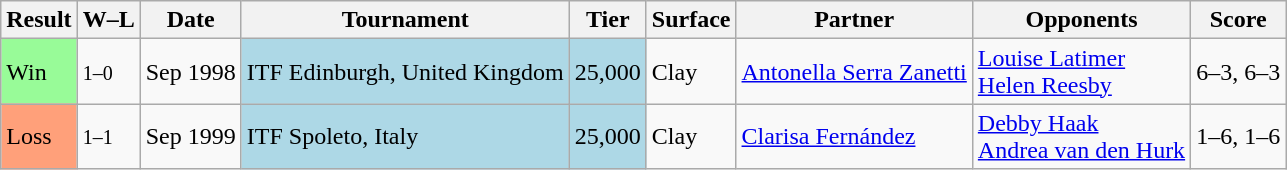<table class="sortable wikitable">
<tr>
<th>Result</th>
<th class=unsortable>W–L</th>
<th>Date</th>
<th>Tournament</th>
<th>Tier</th>
<th>Surface</th>
<th>Partner</th>
<th>Opponents</th>
<th class=unsortable>Score</th>
</tr>
<tr>
<td style="background:#98fb98;">Win</td>
<td><small>1–0</small></td>
<td>Sep 1998</td>
<td style="background:lightblue;">ITF Edinburgh, United Kingdom</td>
<td style="background:lightblue;">25,000</td>
<td>Clay</td>
<td> <a href='#'>Antonella Serra Zanetti</a></td>
<td> <a href='#'>Louise Latimer</a> <br>  <a href='#'>Helen Reesby</a></td>
<td>6–3, 6–3</td>
</tr>
<tr>
<td bgcolor="FFA07A">Loss</td>
<td><small>1–1</small></td>
<td>Sep 1999</td>
<td style="background:lightblue;">ITF Spoleto, Italy</td>
<td style="background:lightblue;">25,000</td>
<td>Clay</td>
<td> <a href='#'>Clarisa Fernández</a></td>
<td> <a href='#'>Debby Haak</a> <br>  <a href='#'>Andrea van den Hurk</a></td>
<td>1–6, 1–6</td>
</tr>
</table>
